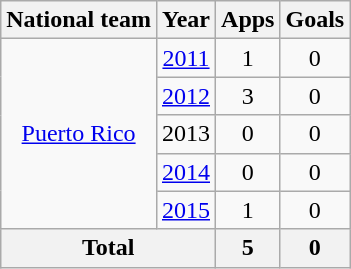<table class="wikitable" style="text-align:center">
<tr>
<th>National team</th>
<th>Year</th>
<th>Apps</th>
<th>Goals</th>
</tr>
<tr>
<td rowspan=5><a href='#'>Puerto Rico</a></td>
<td><a href='#'>2011</a></td>
<td>1</td>
<td>0</td>
</tr>
<tr>
<td><a href='#'>2012</a></td>
<td>3</td>
<td>0</td>
</tr>
<tr>
<td>2013</td>
<td>0</td>
<td>0</td>
</tr>
<tr>
<td><a href='#'>2014</a></td>
<td>0</td>
<td>0</td>
</tr>
<tr>
<td><a href='#'>2015</a></td>
<td>1</td>
<td>0</td>
</tr>
<tr>
<th colspan=2>Total</th>
<th>5</th>
<th>0</th>
</tr>
</table>
